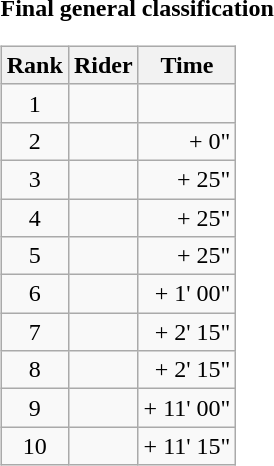<table>
<tr>
<td><strong>Final general classification</strong><br><table class="wikitable">
<tr>
<th scope="col">Rank</th>
<th scope="col">Rider</th>
<th scope="col">Time</th>
</tr>
<tr>
<td style="text-align:center;">1</td>
<td></td>
<td style="text-align:right;"></td>
</tr>
<tr>
<td style="text-align:center;">2</td>
<td></td>
<td style="text-align:right;">+ 0"</td>
</tr>
<tr>
<td style="text-align:center;">3</td>
<td></td>
<td style="text-align:right;">+ 25"</td>
</tr>
<tr>
<td style="text-align:center;">4</td>
<td></td>
<td style="text-align:right;">+ 25"</td>
</tr>
<tr>
<td style="text-align:center;">5</td>
<td></td>
<td style="text-align:right;">+ 25"</td>
</tr>
<tr>
<td style="text-align:center;">6</td>
<td></td>
<td style="text-align:right;">+ 1' 00"</td>
</tr>
<tr>
<td style="text-align:center;">7</td>
<td></td>
<td style="text-align:right;">+ 2' 15"</td>
</tr>
<tr>
<td style="text-align:center;">8</td>
<td></td>
<td style="text-align:right;">+ 2' 15"</td>
</tr>
<tr>
<td style="text-align:center;">9</td>
<td></td>
<td style="text-align:right;">+ 11' 00"</td>
</tr>
<tr>
<td style="text-align:center;">10</td>
<td></td>
<td style="text-align:right;">+ 11' 15"</td>
</tr>
</table>
</td>
</tr>
</table>
